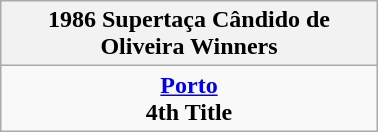<table class="wikitable" style="text-align: center; margin: 0 auto; width: 20%">
<tr>
<th>1986 Supertaça Cândido de Oliveira Winners</th>
</tr>
<tr>
<td><strong><a href='#'>Porto</a></strong><br><strong>4th Title</strong></td>
</tr>
</table>
